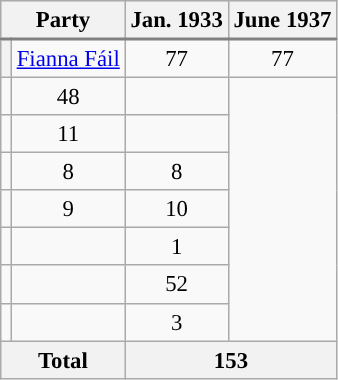<table class="wikitable" style="font-size: 95%;">
<tr style="background-color:#E9E9E9; border-bottom: 2px solid gray;">
<th colspan=2>Party</th>
<th>Jan. 1933</th>
<th>June 1937</th>
</tr>
<tr>
<th style="background-color: "></th>
<td><a href='#'>Fianna Fáil</a></td>
<td align="center">77</td>
<td align="center">77</td>
</tr>
<tr>
<td></td>
<td align="center">48</td>
<td></td>
</tr>
<tr>
<td></td>
<td align="center">11</td>
<td></td>
</tr>
<tr>
<td></td>
<td align="center">8</td>
<td align="center">8</td>
</tr>
<tr>
<td></td>
<td align="center">9</td>
<td align="center">10</td>
</tr>
<tr>
<td></td>
<td></td>
<td align="center">1</td>
</tr>
<tr>
<td></td>
<td></td>
<td align="center">52</td>
</tr>
<tr>
<td></td>
<td></td>
<td align="center">3</td>
</tr>
<tr>
<th colspan="2">Total</th>
<th colspan="2" align="center">153</th>
</tr>
</table>
